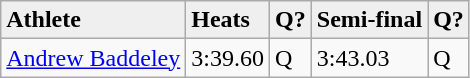<table class="wikitable">
<tr>
<td !align="center" bgcolor="efefef"><strong>Athlete</strong></td>
<td !align="center" bgcolor="efefef"><strong>Heats</strong></td>
<td !align="center" bgcolor="efefef"><strong>Q?</strong></td>
<td !align="center" bgcolor="efefef"><strong>Semi-final</strong></td>
<td !align="center" bgcolor="efefef"><strong>Q?</strong></td>
</tr>
<tr>
<td><a href='#'>Andrew Baddeley</a></td>
<td>3:39.60</td>
<td>Q</td>
<td>3:43.03</td>
<td>Q</td>
</tr>
</table>
